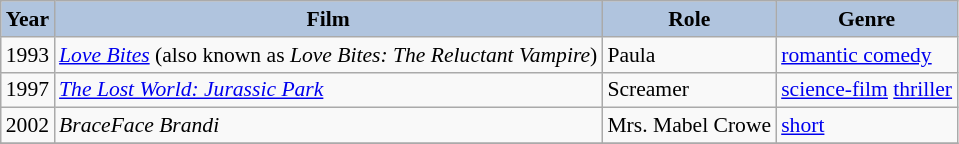<table class="wikitable" style="font-size:90%;">
<tr>
<th style="background:#B0C4DE;">Year</th>
<th style="background:#B0C4DE;">Film</th>
<th style="background:#B0C4DE;">Role</th>
<th style="background:#B0C4DE;">Genre</th>
</tr>
<tr>
<td>1993</td>
<td><em><a href='#'>Love Bites</a></em> (also known as <em>Love Bites: The Reluctant Vampire</em>)</td>
<td>Paula</td>
<td><a href='#'>romantic comedy</a></td>
</tr>
<tr>
<td>1997</td>
<td><em><a href='#'>The Lost World: Jurassic Park</a></em></td>
<td>Screamer</td>
<td><a href='#'>science-film</a> <a href='#'>thriller</a></td>
</tr>
<tr>
<td>2002</td>
<td><em>BraceFace Brandi</em></td>
<td>Mrs. Mabel Crowe</td>
<td><a href='#'>short</a></td>
</tr>
<tr>
</tr>
</table>
